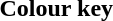<table class="toccolours">
<tr>
<th>Colour key</th>
</tr>
<tr>
<td></td>
</tr>
</table>
